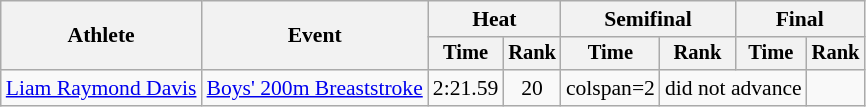<table class=wikitable style="font-size:90%">
<tr>
<th rowspan=2>Athlete</th>
<th rowspan=2>Event</th>
<th colspan="2">Heat</th>
<th colspan="2">Semifinal</th>
<th colspan="2">Final</th>
</tr>
<tr style="font-size:95%">
<th>Time</th>
<th>Rank</th>
<th>Time</th>
<th>Rank</th>
<th>Time</th>
<th>Rank</th>
</tr>
<tr align=center>
<td align=left><a href='#'>Liam Raymond Davis</a></td>
<td align=left><a href='#'>Boys' 200m Breaststroke</a></td>
<td>2:21.59</td>
<td>20</td>
<td>colspan=2 </td>
<td colspan=2>did not advance</td>
</tr>
</table>
